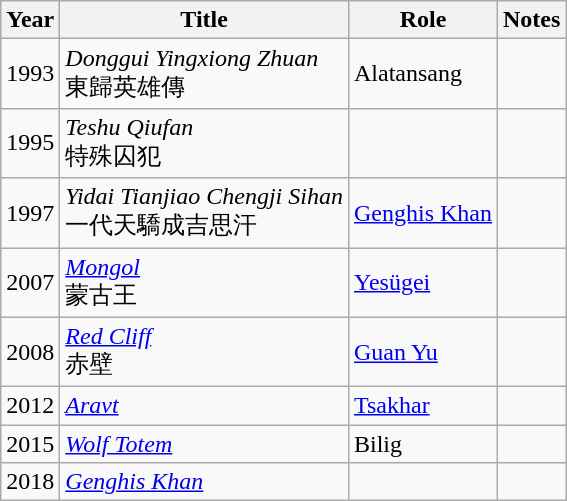<table class="wikitable">
<tr>
<th>Year</th>
<th>Title</th>
<th>Role</th>
<th>Notes</th>
</tr>
<tr>
<td>1993</td>
<td><em>Donggui Yingxiong Zhuan</em><br>東歸英雄傳</td>
<td>Alatansang</td>
<td></td>
</tr>
<tr>
<td>1995</td>
<td><em>Teshu Qiufan</em><br>特殊囚犯</td>
<td></td>
<td></td>
</tr>
<tr>
<td>1997</td>
<td><em>Yidai Tianjiao Chengji Sihan</em><br>一代天驕成吉思汗</td>
<td><a href='#'>Genghis Khan</a></td>
<td></td>
</tr>
<tr>
<td>2007</td>
<td><em><a href='#'>Mongol</a></em><br>蒙古王</td>
<td><a href='#'>Yesügei</a></td>
<td></td>
</tr>
<tr>
<td>2008</td>
<td><em><a href='#'>Red Cliff</a></em><br>赤壁</td>
<td><a href='#'>Guan Yu</a></td>
<td></td>
</tr>
<tr>
<td>2012</td>
<td><em><a href='#'>Aravt</a></em></td>
<td><a href='#'>Tsakhar</a></td>
<td></td>
</tr>
<tr>
<td>2015</td>
<td><em><a href='#'>Wolf Totem</a></em></td>
<td>Bilig</td>
<td></td>
</tr>
<tr>
<td>2018</td>
<td><em><a href='#'>Genghis Khan</a></em></td>
<td></td>
<td></td>
</tr>
</table>
